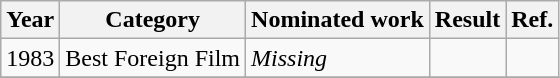<table class="wikitable sortable">
<tr>
<th>Year</th>
<th>Category</th>
<th>Nominated work</th>
<th>Result</th>
<th>Ref.</th>
</tr>
<tr>
<td>1983</td>
<td>Best Foreign Film</td>
<td><em>Missing</em></td>
<td></td>
<td></td>
</tr>
<tr>
</tr>
</table>
